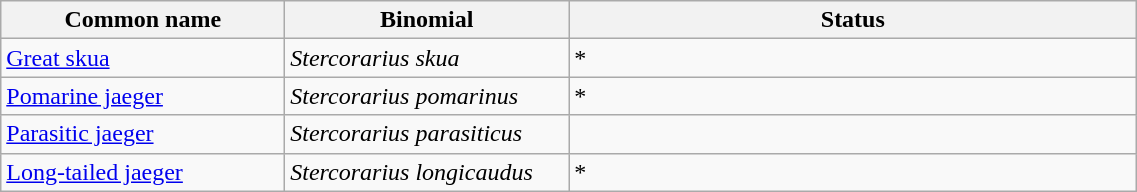<table width=60% class="wikitable">
<tr>
<th width=15%>Common name</th>
<th width=15%>Binomial</th>
<th width=30%>Status</th>
</tr>
<tr>
<td><a href='#'>Great skua</a></td>
<td><em>Stercorarius skua</em></td>
<td>*</td>
</tr>
<tr>
<td><a href='#'>Pomarine jaeger</a></td>
<td><em>Stercorarius pomarinus</em></td>
<td>*</td>
</tr>
<tr>
<td><a href='#'>Parasitic jaeger</a></td>
<td><em>Stercorarius parasiticus</em></td>
<td></td>
</tr>
<tr>
<td><a href='#'>Long-tailed jaeger</a></td>
<td><em>Stercorarius longicaudus</em></td>
<td>*</td>
</tr>
</table>
